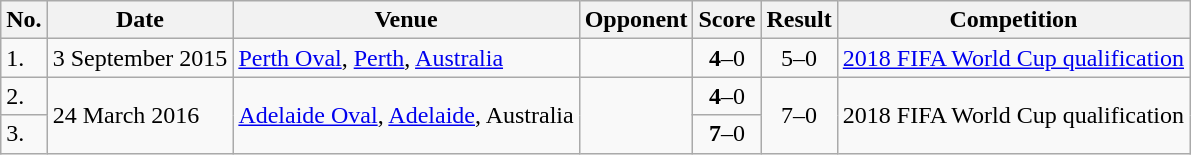<table class="wikitable" style="font-size:100%;">
<tr>
<th>No.</th>
<th>Date</th>
<th>Venue</th>
<th>Opponent</th>
<th>Score</th>
<th>Result</th>
<th>Competition</th>
</tr>
<tr>
<td>1.</td>
<td>3 September 2015</td>
<td><a href='#'>Perth Oval</a>, <a href='#'>Perth</a>, <a href='#'>Australia</a></td>
<td></td>
<td align=center><strong>4</strong>–0</td>
<td align=center>5–0</td>
<td><a href='#'>2018 FIFA World Cup qualification</a></td>
</tr>
<tr>
<td>2.</td>
<td rowspan=2>24 March 2016</td>
<td rowspan=2><a href='#'>Adelaide Oval</a>, <a href='#'>Adelaide</a>, Australia</td>
<td rowspan=2></td>
<td align=center><strong>4</strong>–0</td>
<td align=center rowspan=2>7–0</td>
<td rowspan=2>2018 FIFA World Cup qualification</td>
</tr>
<tr>
<td>3.</td>
<td align=center><strong>7</strong>–0</td>
</tr>
</table>
